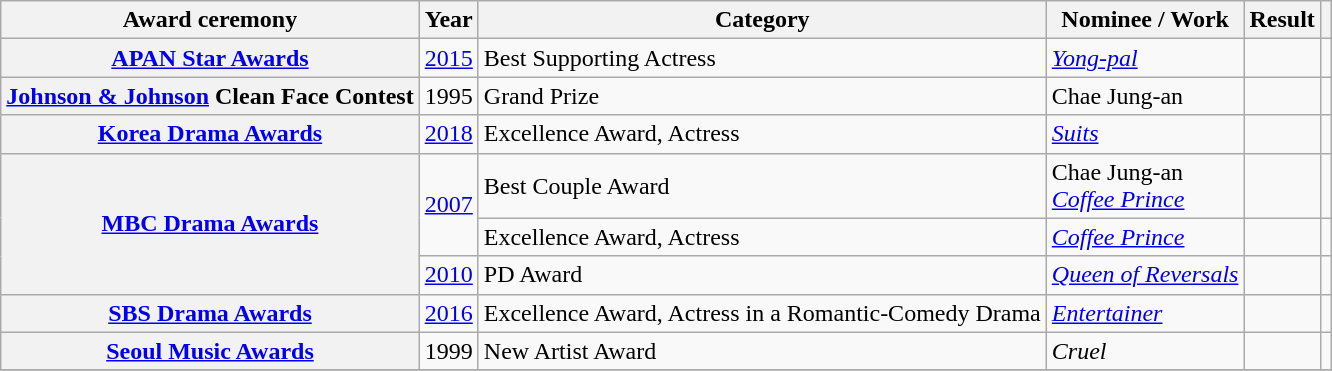<table class="wikitable plainrowheaders sortable">
<tr>
<th scope="col">Award ceremony</th>
<th scope="col">Year</th>
<th scope="col">Category</th>
<th scope="col">Nominee / Work</th>
<th scope="col">Result</th>
<th scope="col" class="unsortable"></th>
</tr>
<tr>
<th scope="row"><a href='#'>APAN Star Awards</a></th>
<td style="text-align:center"><a href='#'>2015</a></td>
<td>Best Supporting Actress</td>
<td><em><a href='#'>Yong-pal</a></em></td>
<td></td>
<td style="text-align:center"></td>
</tr>
<tr>
<th scope="row"><a href='#'>Johnson & Johnson</a> Clean Face Contest</th>
<td style="text-align:center">1995</td>
<td>Grand Prize</td>
<td>Chae Jung-an</td>
<td></td>
<td></td>
</tr>
<tr>
<th scope="row"><a href='#'>Korea Drama Awards</a></th>
<td style="text-align:center"><a href='#'>2018</a></td>
<td>Excellence Award, Actress</td>
<td><em><a href='#'>Suits</a></em></td>
<td></td>
<td style="text-align:center"></td>
</tr>
<tr>
<th scope="row" rowspan="3"><a href='#'>MBC Drama Awards</a></th>
<td style="text-align:center" rowspan="2"><a href='#'>2007</a></td>
<td>Best Couple Award</td>
<td>Chae Jung-an <br><em><a href='#'>Coffee Prince</a></em></td>
<td></td>
<td></td>
</tr>
<tr>
<td>Excellence Award, Actress</td>
<td><em><a href='#'>Coffee Prince</a></em></td>
<td></td>
<td></td>
</tr>
<tr>
<td style="text-align:center"><a href='#'>2010</a></td>
<td>PD Award</td>
<td><em><a href='#'>Queen of Reversals</a></em></td>
<td></td>
<td style="text-align:center"></td>
</tr>
<tr>
<th scope="row"><a href='#'>SBS Drama Awards</a></th>
<td style="text-align:center"><a href='#'>2016</a></td>
<td>Excellence Award, Actress in a Romantic-Comedy Drama</td>
<td><em><a href='#'>Entertainer</a></em></td>
<td></td>
<td></td>
</tr>
<tr>
<th scope="row"><a href='#'>Seoul Music Awards</a></th>
<td style="text-align:center">1999</td>
<td>New Artist Award</td>
<td><em>Cruel</em></td>
<td></td>
<td style="text-align:center"></td>
</tr>
<tr>
</tr>
</table>
